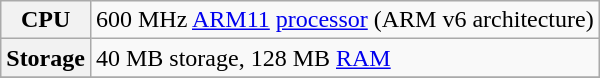<table class=wikitable>
<tr>
<th>CPU</th>
<td>600 MHz <a href='#'>ARM11</a> <a href='#'>processor</a> (ARM v6 architecture)</td>
</tr>
<tr>
<th>Storage</th>
<td>40 MB storage, 128 MB <a href='#'>RAM</a></td>
</tr>
<tr>
</tr>
</table>
